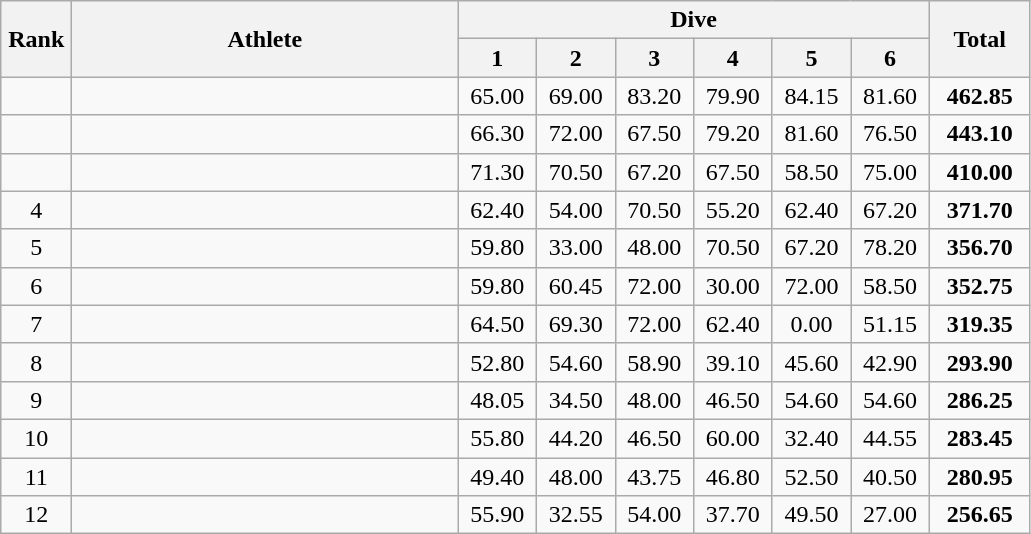<table class=wikitable style="text-align:center">
<tr>
<th rowspan="2" width=40>Rank</th>
<th rowspan="2" width=250>Athlete</th>
<th colspan="6">Dive</th>
<th rowspan="2" width=60>Total</th>
</tr>
<tr>
<th width=45>1</th>
<th width=45>2</th>
<th width=45>3</th>
<th width=45>4</th>
<th width=45>5</th>
<th width=45>6</th>
</tr>
<tr>
<td></td>
<td align=left></td>
<td>65.00</td>
<td>69.00</td>
<td>83.20</td>
<td>79.90</td>
<td>84.15</td>
<td>81.60</td>
<td><strong>462.85</strong></td>
</tr>
<tr>
<td></td>
<td align=left></td>
<td>66.30</td>
<td>72.00</td>
<td>67.50</td>
<td>79.20</td>
<td>81.60</td>
<td>76.50</td>
<td><strong>443.10</strong></td>
</tr>
<tr>
<td></td>
<td align=left></td>
<td>71.30</td>
<td>70.50</td>
<td>67.20</td>
<td>67.50</td>
<td>58.50</td>
<td>75.00</td>
<td><strong>410.00</strong></td>
</tr>
<tr>
<td>4</td>
<td align=left></td>
<td>62.40</td>
<td>54.00</td>
<td>70.50</td>
<td>55.20</td>
<td>62.40</td>
<td>67.20</td>
<td><strong>371.70</strong></td>
</tr>
<tr>
<td>5</td>
<td align=left></td>
<td>59.80</td>
<td>33.00</td>
<td>48.00</td>
<td>70.50</td>
<td>67.20</td>
<td>78.20</td>
<td><strong>356.70</strong></td>
</tr>
<tr>
<td>6</td>
<td align=left></td>
<td>59.80</td>
<td>60.45</td>
<td>72.00</td>
<td>30.00</td>
<td>72.00</td>
<td>58.50</td>
<td><strong>352.75</strong></td>
</tr>
<tr>
<td>7</td>
<td align=left></td>
<td>64.50</td>
<td>69.30</td>
<td>72.00</td>
<td>62.40</td>
<td>0.00</td>
<td>51.15</td>
<td><strong>319.35</strong></td>
</tr>
<tr>
<td>8</td>
<td align=left></td>
<td>52.80</td>
<td>54.60</td>
<td>58.90</td>
<td>39.10</td>
<td>45.60</td>
<td>42.90</td>
<td><strong>293.90</strong></td>
</tr>
<tr>
<td>9</td>
<td align=left></td>
<td>48.05</td>
<td>34.50</td>
<td>48.00</td>
<td>46.50</td>
<td>54.60</td>
<td>54.60</td>
<td><strong>286.25</strong></td>
</tr>
<tr>
<td>10</td>
<td align=left></td>
<td>55.80</td>
<td>44.20</td>
<td>46.50</td>
<td>60.00</td>
<td>32.40</td>
<td>44.55</td>
<td><strong>283.45</strong></td>
</tr>
<tr>
<td>11</td>
<td align=left></td>
<td>49.40</td>
<td>48.00</td>
<td>43.75</td>
<td>46.80</td>
<td>52.50</td>
<td>40.50</td>
<td><strong>280.95</strong></td>
</tr>
<tr>
<td>12</td>
<td align=left></td>
<td>55.90</td>
<td>32.55</td>
<td>54.00</td>
<td>37.70</td>
<td>49.50</td>
<td>27.00</td>
<td><strong>256.65</strong></td>
</tr>
</table>
